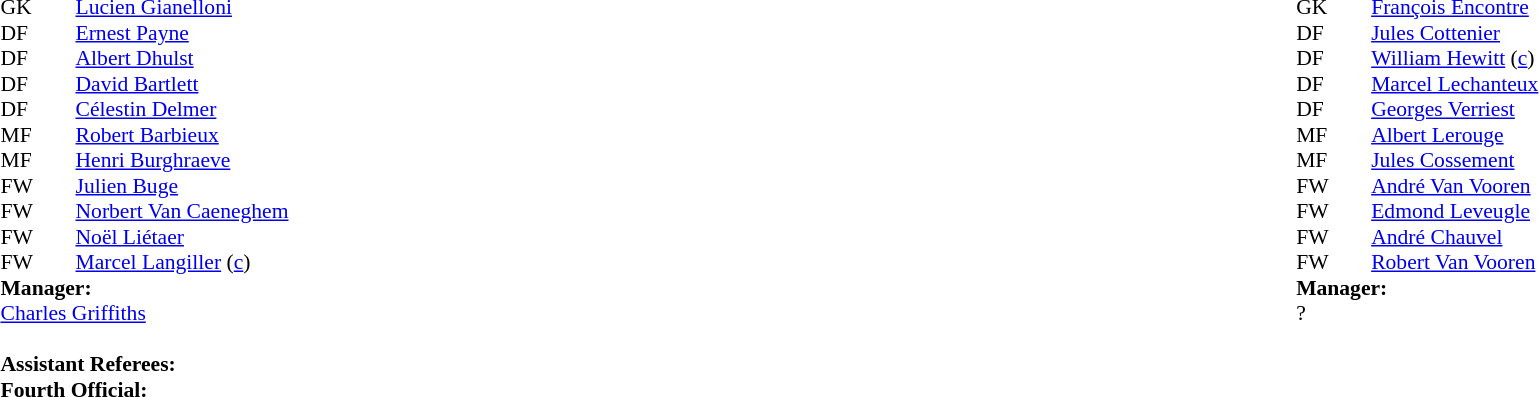<table width=100%>
<tr>
<td valign="top" width="50%"><br><table style=font-size:90% cellspacing=0 cellpadding=0>
<tr>
<td colspan="4"></td>
</tr>
<tr>
<th width=25></th>
<th width=25></th>
</tr>
<tr>
<td>GK</td>
<td><strong></strong></td>
<td> <a href='#'>Lucien Gianelloni</a></td>
</tr>
<tr>
<td>DF</td>
<td><strong></strong></td>
<td> <a href='#'>Ernest Payne</a></td>
</tr>
<tr>
<td>DF</td>
<td><strong></strong></td>
<td> <a href='#'>Albert Dhulst</a></td>
</tr>
<tr>
<td>DF</td>
<td><strong></strong></td>
<td> <a href='#'>David Bartlett</a></td>
</tr>
<tr>
<td>DF</td>
<td><strong></strong></td>
<td> <a href='#'>Célestin Delmer</a></td>
</tr>
<tr>
<td>MF</td>
<td><strong></strong></td>
<td> <a href='#'>Robert Barbieux</a></td>
</tr>
<tr>
<td>MF</td>
<td><strong></strong></td>
<td> <a href='#'>Henri Burghraeve</a></td>
</tr>
<tr>
<td>FW</td>
<td><strong></strong></td>
<td> <a href='#'>Julien Buge</a></td>
</tr>
<tr>
<td>FW</td>
<td><strong></strong></td>
<td> <a href='#'>Norbert Van Caeneghem</a></td>
</tr>
<tr>
<td>FW</td>
<td><strong></strong></td>
<td> <a href='#'>Noël Liétaer</a></td>
</tr>
<tr>
<td>FW</td>
<td><strong></strong></td>
<td> <a href='#'>Marcel Langiller</a> (<a href='#'>c</a>)</td>
</tr>
<tr>
<td colspan=3><strong>Manager:</strong></td>
</tr>
<tr>
<td colspan=4> <a href='#'>Charles Griffiths</a><br><br><strong>Assistant Referees:</strong><br>
<strong>Fourth Official:</strong><br></td>
</tr>
</table>
</td>
<td valign="top" width="50%"><br><table style="font-size: 90%" cellspacing="0" cellpadding="0" align=center>
<tr>
<td colspan="4"></td>
</tr>
<tr>
<th width=25></th>
<th width=25></th>
</tr>
<tr>
<td>GK</td>
<td><strong></strong></td>
<td> <a href='#'>François Encontre</a></td>
</tr>
<tr>
<td>DF</td>
<td><strong></strong></td>
<td> <a href='#'>Jules Cottenier</a></td>
</tr>
<tr>
<td>DF</td>
<td><strong></strong></td>
<td> <a href='#'>William Hewitt</a> (<a href='#'>c</a>)</td>
</tr>
<tr>
<td>DF</td>
<td><strong></strong></td>
<td> <a href='#'>Marcel Lechanteux</a></td>
</tr>
<tr>
<td>DF</td>
<td><strong></strong></td>
<td> <a href='#'>Georges Verriest</a></td>
</tr>
<tr>
<td>MF</td>
<td><strong></strong></td>
<td> <a href='#'>Albert Lerouge</a></td>
</tr>
<tr>
<td>MF</td>
<td><strong></strong></td>
<td> <a href='#'>Jules Cossement</a></td>
</tr>
<tr>
<td>FW</td>
<td><strong></strong></td>
<td> <a href='#'>André Van Vooren</a></td>
</tr>
<tr>
<td>FW</td>
<td><strong></strong></td>
<td> <a href='#'>Edmond Leveugle</a></td>
</tr>
<tr>
<td>FW</td>
<td><strong></strong></td>
<td> <a href='#'>André Chauvel</a></td>
</tr>
<tr>
<td>FW</td>
<td><strong></strong></td>
<td> <a href='#'>Robert Van Vooren</a></td>
</tr>
<tr>
<td colspan=3><strong>Manager:</strong></td>
</tr>
<tr>
<td colspan=4>?</td>
</tr>
</table>
</td>
</tr>
</table>
